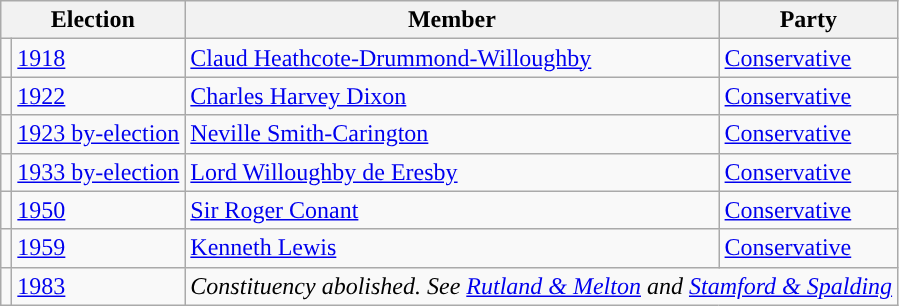<table class="wikitable">
<tr>
<th colspan="2">Election</th>
<th>Member</th>
<th>Party</th>
</tr>
<tr>
<td style="color:inherit;background-color: "></td>
<td><a href='#'>1918</a></td>
<td><a href='#'>Claud Heathcote-Drummond-Willoughby</a></td>
<td><a href='#'>Conservative</a></td>
</tr>
<tr>
<td style="color:inherit;background-color: "></td>
<td><a href='#'>1922</a></td>
<td><a href='#'>Charles Harvey Dixon</a></td>
<td><a href='#'>Conservative</a></td>
</tr>
<tr>
<td style="color:inherit;background-color: "></td>
<td><a href='#'>1923 by-election</a></td>
<td><a href='#'>Neville Smith-Carington</a></td>
<td><a href='#'>Conservative</a></td>
</tr>
<tr>
<td style="color:inherit;background-color: "></td>
<td><a href='#'>1933 by-election</a></td>
<td><a href='#'>Lord Willoughby de Eresby</a></td>
<td><a href='#'>Conservative</a></td>
</tr>
<tr>
<td style="color:inherit;background-color: "></td>
<td><a href='#'>1950</a></td>
<td><a href='#'>Sir Roger Conant</a></td>
<td><a href='#'>Conservative</a></td>
</tr>
<tr>
<td style="color:inherit;background-color: "></td>
<td><a href='#'>1959</a></td>
<td><a href='#'>Kenneth Lewis</a></td>
<td><a href='#'>Conservative</a></td>
</tr>
<tr>
<td></td>
<td><a href='#'>1983</a></td>
<td colspan="2"><em>Constituency abolished. See <a href='#'>Rutland & Melton</a> and <a href='#'>Stamford & Spalding</a></em></td>
</tr>
</table>
